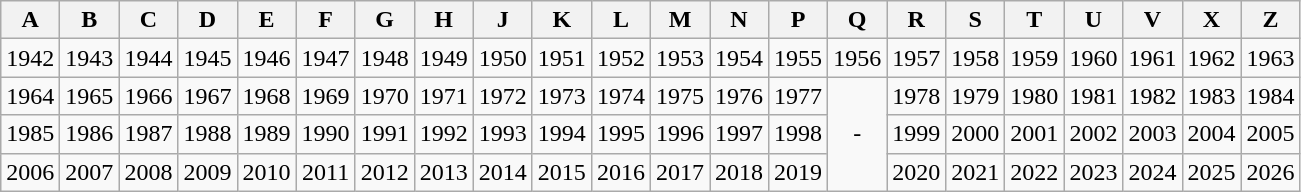<table class="wikitable" style="text-align:center;">
<tr>
<th>A</th>
<th>B</th>
<th>C</th>
<th>D</th>
<th>E</th>
<th>F</th>
<th>G</th>
<th>H</th>
<th>J</th>
<th>K</th>
<th>L</th>
<th>M</th>
<th>N</th>
<th>P</th>
<th>Q</th>
<th>R</th>
<th>S</th>
<th>T</th>
<th>U</th>
<th>V</th>
<th>X</th>
<th>Z</th>
</tr>
<tr>
<td>1942</td>
<td>1943</td>
<td>1944</td>
<td>1945</td>
<td>1946</td>
<td>1947</td>
<td>1948</td>
<td>1949</td>
<td>1950</td>
<td>1951</td>
<td>1952</td>
<td>1953</td>
<td>1954</td>
<td>1955</td>
<td>1956</td>
<td>1957</td>
<td>1958</td>
<td>1959</td>
<td>1960</td>
<td>1961</td>
<td>1962</td>
<td>1963</td>
</tr>
<tr>
<td>1964</td>
<td>1965</td>
<td>1966</td>
<td>1967</td>
<td>1968</td>
<td>1969</td>
<td>1970</td>
<td>1971</td>
<td>1972</td>
<td>1973</td>
<td>1974</td>
<td>1975</td>
<td>1976</td>
<td>1977</td>
<td rowspan="3">-</td>
<td>1978</td>
<td>1979</td>
<td>1980</td>
<td>1981</td>
<td>1982</td>
<td>1983</td>
<td>1984</td>
</tr>
<tr>
<td>1985</td>
<td>1986</td>
<td>1987</td>
<td>1988</td>
<td>1989</td>
<td>1990</td>
<td>1991</td>
<td>1992</td>
<td>1993</td>
<td>1994</td>
<td>1995</td>
<td>1996</td>
<td>1997</td>
<td>1998</td>
<td>1999</td>
<td>2000</td>
<td>2001</td>
<td>2002</td>
<td>2003</td>
<td>2004</td>
<td>2005</td>
</tr>
<tr>
<td>2006</td>
<td>2007</td>
<td>2008</td>
<td>2009</td>
<td>2010</td>
<td>2011</td>
<td>2012</td>
<td>2013</td>
<td>2014</td>
<td>2015</td>
<td>2016</td>
<td>2017</td>
<td>2018</td>
<td>2019</td>
<td>2020</td>
<td>2021</td>
<td>2022</td>
<td>2023</td>
<td>2024</td>
<td>2025</td>
<td>2026</td>
</tr>
</table>
